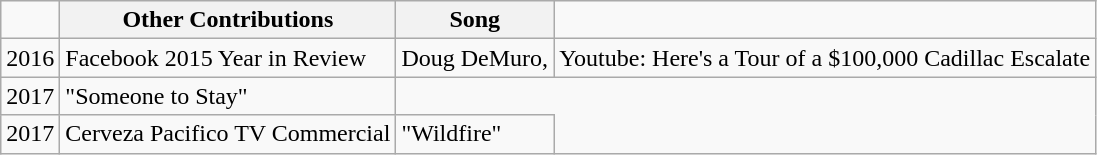<table class="wikitable">
<tr>
<td></td>
<th>Other Contributions</th>
<th>Song</th>
</tr>
<tr>
<td>2016</td>
<td>Facebook 2015 Year in Review</td>
<td>Doug DeMuro,</td>
<td>Youtube: Here's a Tour of a $100,000 Cadillac Escalate</td>
</tr>
<tr>
<td>2017</td>
<td>"Someone to Stay"</td>
</tr>
<tr>
<td>2017</td>
<td>Cerveza Pacifico TV Commercial</td>
<td>"Wildfire"</td>
</tr>
</table>
